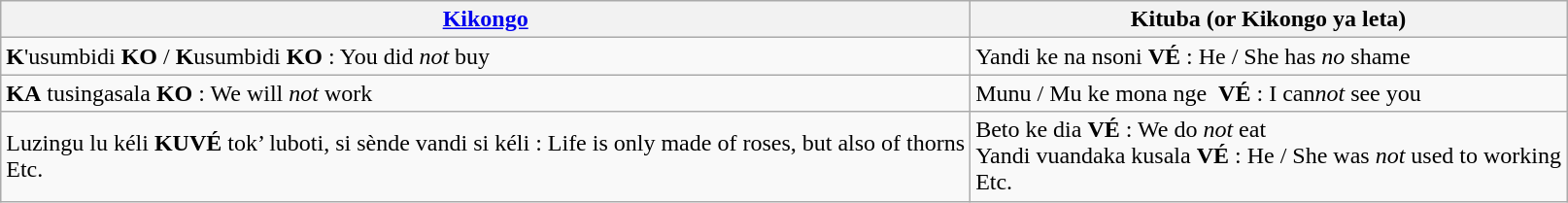<table class="wikitable sortable mw-collapsible">
<tr>
<th><a href='#'>Kikongo</a></th>
<th>Kituba (or Kikongo ya leta)</th>
</tr>
<tr>
<td><strong>K</strong>'usumbidi <strong>KO</strong> / <strong>K</strong>usumbidi <strong>KO</strong> : You did <em>not</em> buy</td>
<td>Yandi ke na nsoni <strong>VÉ</strong> : He / She has <em>no</em> shame</td>
</tr>
<tr>
<td><strong>KA</strong> tusingasala <strong>KO</strong> : We will <em>not</em> work</td>
<td>Munu / Mu ke mona nge  <strong>VÉ</strong> : I can<em>not</em> see you </td>
</tr>
<tr>
<td>Luzingu lu kéli <strong>KUVÉ</strong> tok’ luboti, si sènde vandi si kéli : Life is only made of roses, but also of thorns<br>Etc.</td>
<td>Beto ke dia <strong>VÉ</strong> : We do <em>not</em> eat<br>Yandi vuandaka kusala <strong>VÉ</strong> : He / She was <em>not</em> used to working <br>
Etc.<br></td>
</tr>
</table>
